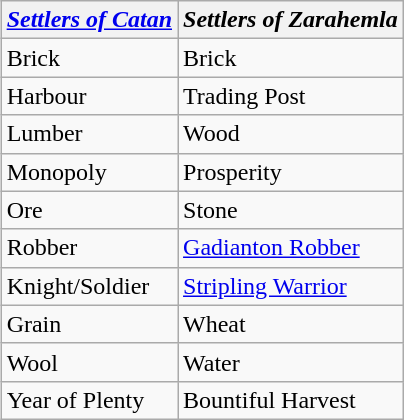<table class="wikitable" style="float:right">
<tr>
<th><em><a href='#'>Settlers of Catan</a></em></th>
<th><em>Settlers of Zarahemla</em></th>
</tr>
<tr>
<td>Brick</td>
<td>Brick</td>
</tr>
<tr>
<td>Harbour</td>
<td>Trading Post</td>
</tr>
<tr>
<td>Lumber</td>
<td>Wood</td>
</tr>
<tr>
<td>Monopoly</td>
<td>Prosperity</td>
</tr>
<tr>
<td>Ore</td>
<td>Stone</td>
</tr>
<tr>
<td>Robber</td>
<td><a href='#'>Gadianton Robber</a></td>
</tr>
<tr>
<td>Knight/Soldier</td>
<td><a href='#'>Stripling Warrior</a></td>
</tr>
<tr>
<td>Grain</td>
<td>Wheat</td>
</tr>
<tr>
<td>Wool</td>
<td>Water</td>
</tr>
<tr>
<td>Year of Plenty</td>
<td>Bountiful Harvest</td>
</tr>
</table>
